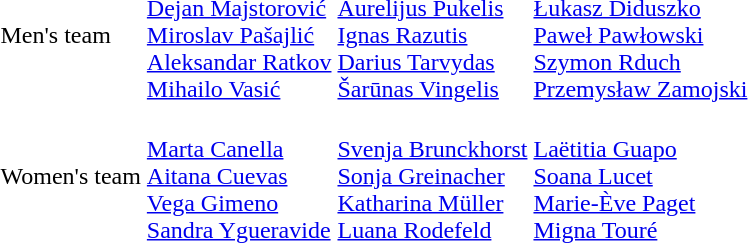<table>
<tr>
<td>Men's team<br><em></em></td>
<td><br><a href='#'>Dejan Majstorović</a><br><a href='#'>Miroslav Pašajlić</a><br><a href='#'>Aleksandar Ratkov</a><br><a href='#'>Mihailo Vasić</a></td>
<td><br><a href='#'>Aurelijus Pukelis</a><br><a href='#'>Ignas Razutis</a><br><a href='#'>Darius Tarvydas</a><br><a href='#'>Šarūnas Vingelis</a></td>
<td><br><a href='#'>Łukasz Diduszko</a><br><a href='#'>Paweł Pawłowski</a><br><a href='#'>Szymon Rduch</a><br><a href='#'>Przemysław Zamojski</a></td>
</tr>
<tr>
<td>Women's team<br><em></em></td>
<td><br><a href='#'>Marta Canella</a><br><a href='#'>Aitana Cuevas</a><br><a href='#'>Vega Gimeno</a><br><a href='#'>Sandra Ygueravide</a></td>
<td><br><a href='#'>Svenja Brunckhorst</a><br><a href='#'>Sonja Greinacher</a><br><a href='#'>Katharina Müller</a><br><a href='#'>Luana Rodefeld</a></td>
<td><br><a href='#'>Laëtitia Guapo</a><br><a href='#'>Soana Lucet</a><br><a href='#'>Marie-Ève Paget</a><br><a href='#'>Migna Touré</a></td>
</tr>
</table>
